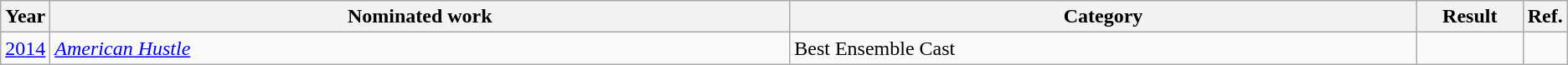<table class=wikitable>
<tr>
<th scope="col" style="width:1em;">Year</th>
<th scope="col" style="width:39em;">Nominated work</th>
<th scope="col" style="width:33em;">Category</th>
<th scope="col" style="width:5em;">Result</th>
<th scope="col" style="width:1em;">Ref.</th>
</tr>
<tr>
<td><a href='#'>2014</a></td>
<td><em><a href='#'>American Hustle</a></em></td>
<td>Best Ensemble Cast</td>
<td></td>
<td></td>
</tr>
</table>
